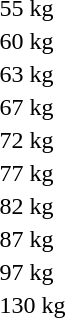<table>
<tr>
<td rowspan=2>55 kg<br></td>
<td rowspan=2></td>
<td rowspan=2></td>
<td></td>
</tr>
<tr>
<td></td>
</tr>
<tr>
<td rowspan=2>60 kg<br></td>
<td rowspan=2></td>
<td rowspan=2></td>
<td></td>
</tr>
<tr>
<td></td>
</tr>
<tr>
<td rowspan=2>63 kg<br></td>
<td rowspan=2></td>
<td rowspan=2></td>
<td></td>
</tr>
<tr>
<td></td>
</tr>
<tr>
<td rowspan=2>67 kg<br></td>
<td rowspan=2></td>
<td rowspan=2></td>
<td></td>
</tr>
<tr>
<td></td>
</tr>
<tr>
<td rowspan=2>72 kg<br></td>
<td rowspan=2></td>
<td rowspan=2></td>
<td></td>
</tr>
<tr>
<td></td>
</tr>
<tr>
<td rowspan=2>77 kg<br></td>
<td rowspan=2></td>
<td rowspan=2></td>
<td></td>
</tr>
<tr>
<td></td>
</tr>
<tr>
<td rowspan=2>82 kg<br></td>
<td rowspan=2></td>
<td rowspan=2></td>
<td></td>
</tr>
<tr>
<td></td>
</tr>
<tr>
<td rowspan=2>87 kg<br></td>
<td rowspan=2></td>
<td rowspan=2></td>
<td></td>
</tr>
<tr>
<td></td>
</tr>
<tr>
<td rowspan=2>97 kg<br></td>
<td rowspan=2></td>
<td rowspan=2></td>
<td></td>
</tr>
<tr>
<td></td>
</tr>
<tr>
<td rowspan=2>130 kg<br></td>
<td rowspan=2></td>
<td rowspan=2></td>
<td></td>
</tr>
<tr>
<td></td>
</tr>
</table>
